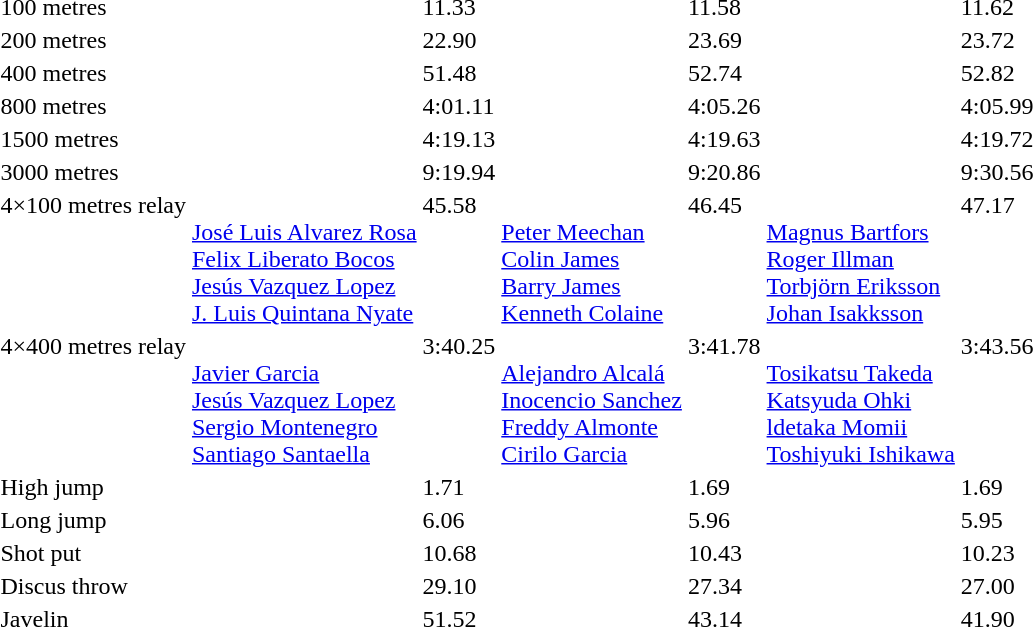<table>
<tr>
<td>100 metres<br></td>
<td></td>
<td>11.33</td>
<td></td>
<td>11.58</td>
<td></td>
<td>11.62</td>
</tr>
<tr>
<td>200 metres<br></td>
<td></td>
<td>22.90</td>
<td></td>
<td>23.69</td>
<td></td>
<td>23.72</td>
</tr>
<tr>
<td>400 metres<br></td>
<td></td>
<td>51.48</td>
<td></td>
<td>52.74</td>
<td></td>
<td>52.82</td>
</tr>
<tr>
<td>800 metres<br></td>
<td></td>
<td>4:01.11</td>
<td></td>
<td>4:05.26</td>
<td></td>
<td>4:05.99</td>
</tr>
<tr>
<td>1500 metres<br></td>
<td></td>
<td>4:19.13</td>
<td></td>
<td>4:19.63</td>
<td></td>
<td>4:19.72</td>
</tr>
<tr>
<td>3000 metres<br></td>
<td></td>
<td>9:19.94</td>
<td></td>
<td>9:20.86</td>
<td></td>
<td>9:30.56</td>
</tr>
<tr valign="top">
<td>4×100 metres relay<br></td>
<td valign=top><br><a href='#'>José Luis Alvarez Rosa</a><br><a href='#'>Felix Liberato Bocos</a><br><a href='#'>Jesús Vazquez Lopez</a><br><a href='#'>J. Luis Quintana Nyate</a></td>
<td>45.58</td>
<td valign=top><br><a href='#'>Peter Meechan</a><br><a href='#'>Colin James</a><br><a href='#'>Barry James</a><br><a href='#'>Kenneth Colaine</a></td>
<td>46.45</td>
<td valign=top><br><a href='#'>Magnus Bartfors</a><br><a href='#'>Roger Illman</a><br><a href='#'>Torbjörn Eriksson</a><br><a href='#'>Johan Isakksson</a></td>
<td>47.17</td>
</tr>
<tr valign="top">
<td>4×400 metres relay<br></td>
<td valign=top><br><a href='#'>Javier Garcia</a><br><a href='#'>Jesús Vazquez Lopez</a><br><a href='#'>Sergio Montenegro</a><br><a href='#'>Santiago Santaella</a></td>
<td>3:40.25</td>
<td valign=top><br><a href='#'>Alejandro Alcalá</a><br><a href='#'>Inocencio Sanchez</a><br><a href='#'>Freddy Almonte</a><br><a href='#'>Cirilo Garcia</a></td>
<td>3:41.78</td>
<td valign=top><br><a href='#'>Tosikatsu Takeda</a><br><a href='#'>Katsyuda Ohki</a><br><a href='#'>ldetaka Momii</a><br><a href='#'>Toshiyuki Ishikawa</a></td>
<td>3:43.56</td>
</tr>
<tr valign="top">
<td>High jump<br></td>
<td></td>
<td>1.71</td>
<td></td>
<td>1.69</td>
<td></td>
<td>1.69</td>
</tr>
<tr>
<td>Long jump<br></td>
<td></td>
<td>6.06</td>
<td></td>
<td>5.96</td>
<td></td>
<td>5.95</td>
</tr>
<tr>
<td>Shot put<br></td>
<td></td>
<td>10.68</td>
<td></td>
<td>10.43</td>
<td></td>
<td>10.23</td>
</tr>
<tr>
<td>Discus throw<br></td>
<td></td>
<td>29.10</td>
<td></td>
<td>27.34</td>
<td></td>
<td>27.00</td>
</tr>
<tr>
<td>Javelin <br></td>
<td></td>
<td>51.52</td>
<td></td>
<td>43.14</td>
<td></td>
<td>41.90</td>
</tr>
</table>
